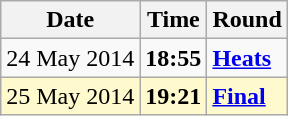<table class="wikitable">
<tr>
<th>Date</th>
<th>Time</th>
<th>Round</th>
</tr>
<tr>
<td>24 May 2014</td>
<td><strong>18:55</strong></td>
<td><strong><a href='#'>Heats</a></strong></td>
</tr>
<tr style=background:lemonchiffon>
<td>25 May 2014</td>
<td><strong>19:21</strong></td>
<td><strong><a href='#'>Final</a></strong></td>
</tr>
</table>
